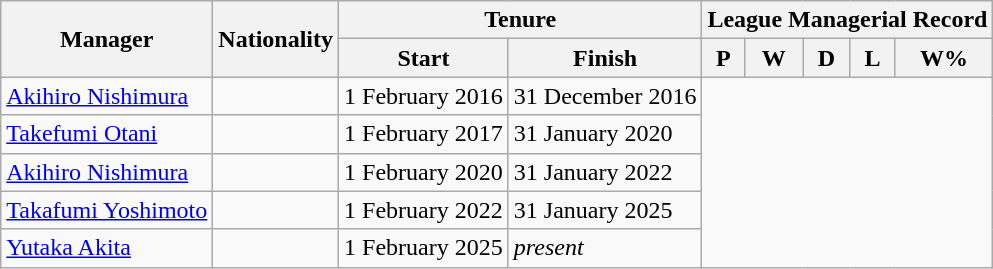<table class="wikitable">
<tr>
<th rowspan="2">Manager</th>
<th rowspan="2">Nationality</th>
<th colspan="2">Tenure</th>
<th colspan="5">League Managerial Record</th>
</tr>
<tr>
<th>Start</th>
<th>Finish</th>
<th>P</th>
<th>W</th>
<th>D</th>
<th>L</th>
<th>W%</th>
</tr>
<tr>
<td><a href='#'>Akihiro Nishimura</a></td>
<td></td>
<td>1 February 2016</td>
<td>31 December 2016<br></td>
</tr>
<tr>
<td><a href='#'>Takefumi Otani</a></td>
<td></td>
<td>1 February 2017</td>
<td>31 January 2020<br></td>
</tr>
<tr>
<td><a href='#'>Akihiro Nishimura</a></td>
<td></td>
<td>1 February 2020</td>
<td>31 January 2022<br></td>
</tr>
<tr>
<td><a href='#'>Takafumi Yoshimoto</a></td>
<td></td>
<td>1 February 2022</td>
<td>31 January 2025<br></td>
</tr>
<tr>
<td><a href='#'>Yutaka Akita</a></td>
<td></td>
<td>1 February 2025</td>
<td><em>present</em><br></td>
</tr>
</table>
